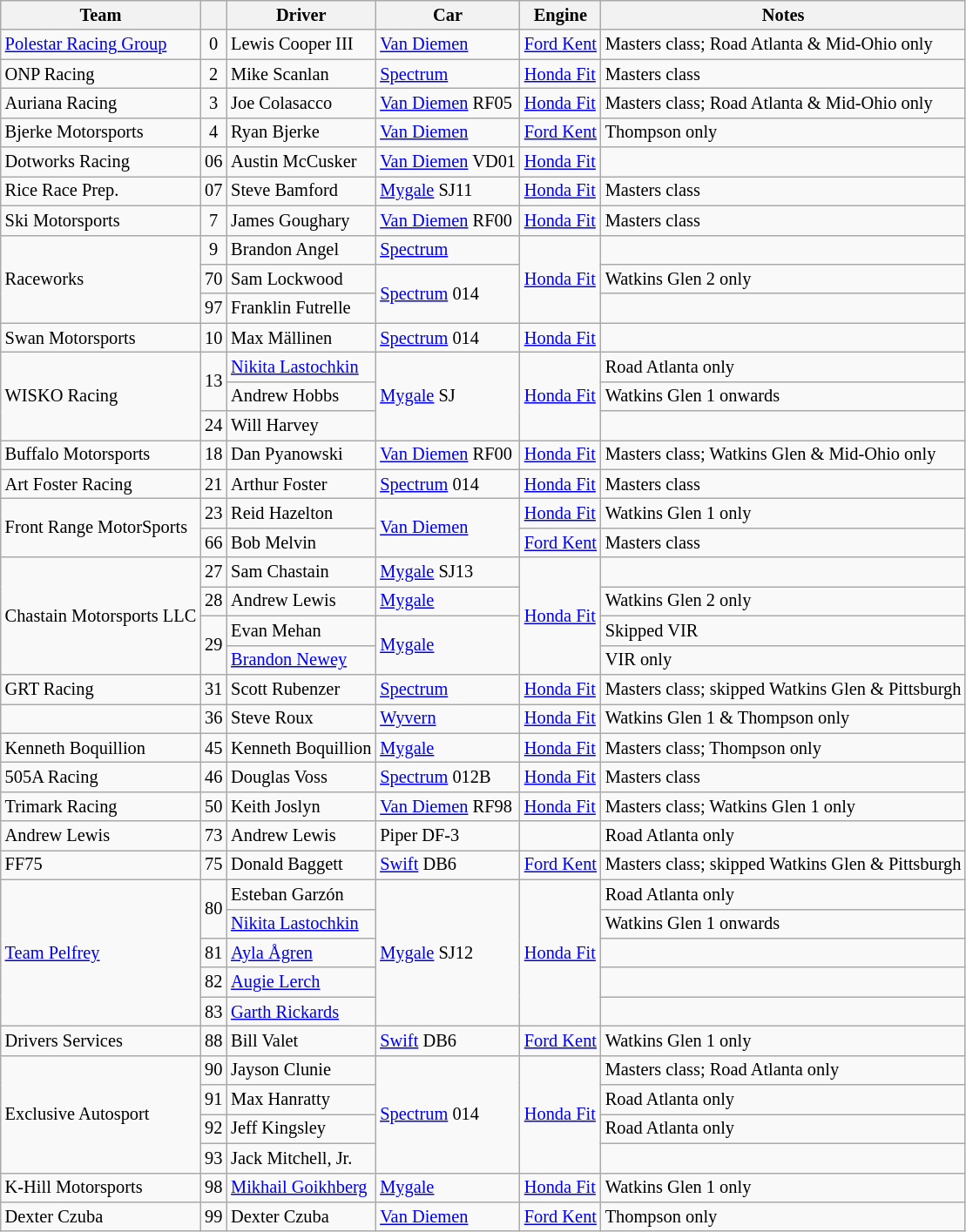<table class="wikitable" style="font-size: 85%">
<tr>
<th>Team</th>
<th></th>
<th>Driver</th>
<th>Car</th>
<th>Engine</th>
<th>Notes</th>
</tr>
<tr>
<td><a href='#'>Polestar Racing Group</a></td>
<td align=center>0</td>
<td> Lewis Cooper III</td>
<td><a href='#'>Van Diemen</a></td>
<td><a href='#'>Ford Kent</a></td>
<td>Masters class; Road Atlanta & Mid-Ohio only</td>
</tr>
<tr>
<td>ONP Racing</td>
<td align=center>2</td>
<td> Mike Scanlan</td>
<td><a href='#'>Spectrum</a></td>
<td><a href='#'>Honda Fit</a></td>
<td>Masters class</td>
</tr>
<tr>
<td>Auriana Racing</td>
<td align=center>3</td>
<td> Joe Colasacco</td>
<td><a href='#'>Van Diemen</a> RF05</td>
<td><a href='#'>Honda Fit</a></td>
<td>Masters class; Road Atlanta & Mid-Ohio only</td>
</tr>
<tr>
<td>Bjerke Motorsports</td>
<td align=center>4</td>
<td> Ryan Bjerke</td>
<td><a href='#'>Van Diemen</a></td>
<td><a href='#'>Ford Kent</a></td>
<td>Thompson only</td>
</tr>
<tr>
<td>Dotworks Racing</td>
<td align=center>06</td>
<td> Austin McCusker</td>
<td><a href='#'>Van Diemen</a> VD01</td>
<td><a href='#'>Honda Fit</a></td>
<td></td>
</tr>
<tr>
<td>Rice Race Prep.</td>
<td align=center>07</td>
<td> Steve Bamford</td>
<td><a href='#'>Mygale</a> SJ11</td>
<td><a href='#'>Honda Fit</a></td>
<td>Masters class</td>
</tr>
<tr>
<td>Ski Motorsports</td>
<td align=center>7</td>
<td> James Goughary</td>
<td><a href='#'>Van Diemen</a> RF00</td>
<td><a href='#'>Honda Fit</a></td>
<td>Masters class</td>
</tr>
<tr>
<td rowspan=3>Raceworks</td>
<td align=center>9</td>
<td> Brandon Angel</td>
<td><a href='#'>Spectrum</a></td>
<td rowspan=3><a href='#'>Honda Fit</a></td>
<td></td>
</tr>
<tr>
<td align=center>70</td>
<td> Sam Lockwood</td>
<td rowspan=2><a href='#'>Spectrum</a> 014</td>
<td>Watkins Glen 2 only</td>
</tr>
<tr>
<td align=center>97</td>
<td> Franklin Futrelle</td>
<td></td>
</tr>
<tr>
<td>Swan Motorsports</td>
<td align=center>10</td>
<td> Max Mällinen</td>
<td><a href='#'>Spectrum</a> 014</td>
<td><a href='#'>Honda Fit</a></td>
<td></td>
</tr>
<tr>
<td rowspan=3>WISKO Racing</td>
<td align=center rowspan=2>13</td>
<td> <a href='#'>Nikita Lastochkin</a></td>
<td rowspan=3><a href='#'>Mygale</a> SJ</td>
<td rowspan=3><a href='#'>Honda Fit</a></td>
<td>Road Atlanta only</td>
</tr>
<tr>
<td> Andrew Hobbs</td>
<td>Watkins Glen 1 onwards</td>
</tr>
<tr>
<td align=center>24</td>
<td> Will Harvey</td>
<td></td>
</tr>
<tr>
<td>Buffalo Motorsports</td>
<td align=center>18</td>
<td> Dan Pyanowski</td>
<td><a href='#'>Van Diemen</a> RF00</td>
<td><a href='#'>Honda Fit</a></td>
<td>Masters class; Watkins Glen & Mid-Ohio only</td>
</tr>
<tr>
<td>Art Foster Racing</td>
<td align=center>21</td>
<td> Arthur Foster</td>
<td><a href='#'>Spectrum</a> 014</td>
<td><a href='#'>Honda Fit</a></td>
<td>Masters class</td>
</tr>
<tr>
<td rowspan=2>Front Range MotorSports</td>
<td align=center>23</td>
<td> Reid Hazelton</td>
<td rowspan=2><a href='#'>Van Diemen</a></td>
<td><a href='#'>Honda Fit</a></td>
<td>Watkins Glen 1 only</td>
</tr>
<tr>
<td align=center>66</td>
<td> Bob Melvin</td>
<td><a href='#'>Ford Kent</a></td>
<td>Masters class</td>
</tr>
<tr>
<td rowspan=4>Chastain Motorsports LLC</td>
<td align=center>27</td>
<td> Sam Chastain</td>
<td><a href='#'>Mygale</a> SJ13</td>
<td rowspan=4><a href='#'>Honda Fit</a></td>
<td></td>
</tr>
<tr>
<td align=center>28</td>
<td> Andrew Lewis</td>
<td><a href='#'>Mygale</a></td>
<td>Watkins Glen 2 only</td>
</tr>
<tr>
<td align=center rowspan=2>29</td>
<td> Evan Mehan</td>
<td rowspan=2><a href='#'>Mygale</a></td>
<td>Skipped VIR</td>
</tr>
<tr>
<td> <a href='#'>Brandon Newey</a></td>
<td>VIR only</td>
</tr>
<tr>
<td>GRT Racing</td>
<td align=center>31</td>
<td> Scott Rubenzer</td>
<td><a href='#'>Spectrum</a></td>
<td><a href='#'>Honda Fit</a></td>
<td>Masters class; skipped Watkins Glen & Pittsburgh</td>
</tr>
<tr>
<td></td>
<td align=center>36</td>
<td> Steve Roux</td>
<td><a href='#'>Wyvern</a></td>
<td><a href='#'>Honda Fit</a></td>
<td>Watkins Glen 1 & Thompson only</td>
</tr>
<tr>
<td>Kenneth Boquillion</td>
<td align=center>45</td>
<td> Kenneth Boquillion</td>
<td><a href='#'>Mygale</a></td>
<td><a href='#'>Honda Fit</a></td>
<td>Masters class; Thompson only</td>
</tr>
<tr>
<td>505A Racing</td>
<td align=center>46</td>
<td> Douglas Voss</td>
<td><a href='#'>Spectrum</a> 012B</td>
<td><a href='#'>Honda Fit</a></td>
<td>Masters class</td>
</tr>
<tr>
<td>Trimark Racing</td>
<td align=center>50</td>
<td> Keith Joslyn</td>
<td><a href='#'>Van Diemen</a> RF98</td>
<td><a href='#'>Honda Fit</a></td>
<td>Masters class; Watkins Glen 1 only</td>
</tr>
<tr>
<td>Andrew Lewis</td>
<td align=center>73</td>
<td> Andrew Lewis</td>
<td>Piper DF-3</td>
<td></td>
<td>Road Atlanta only</td>
</tr>
<tr>
<td>FF75</td>
<td align=center>75</td>
<td> Donald Baggett</td>
<td><a href='#'>Swift</a> DB6</td>
<td><a href='#'>Ford Kent</a></td>
<td>Masters class; skipped Watkins Glen & Pittsburgh</td>
</tr>
<tr>
<td rowspan=5><a href='#'>Team Pelfrey</a></td>
<td align=center rowspan=2>80</td>
<td> Esteban Garzón</td>
<td rowspan=5><a href='#'>Mygale</a> SJ12</td>
<td rowspan=5><a href='#'>Honda Fit</a></td>
<td>Road Atlanta only</td>
</tr>
<tr>
<td> <a href='#'>Nikita Lastochkin</a></td>
<td>Watkins Glen 1 onwards</td>
</tr>
<tr>
<td align=center>81</td>
<td> <a href='#'>Ayla Ågren</a></td>
<td></td>
</tr>
<tr>
<td align=center>82</td>
<td> <a href='#'>Augie Lerch</a></td>
<td></td>
</tr>
<tr>
<td align=center>83</td>
<td> <a href='#'>Garth Rickards</a></td>
<td></td>
</tr>
<tr>
<td>Drivers Services</td>
<td align=center>88</td>
<td> Bill Valet</td>
<td><a href='#'>Swift</a> DB6</td>
<td><a href='#'>Ford Kent</a></td>
<td>Watkins Glen 1 only</td>
</tr>
<tr>
<td rowspan=4>Exclusive Autosport</td>
<td align=center>90</td>
<td> Jayson Clunie</td>
<td rowspan=4><a href='#'>Spectrum</a> 014</td>
<td rowspan=4><a href='#'>Honda Fit</a></td>
<td>Masters class; Road Atlanta only</td>
</tr>
<tr>
<td align=center>91</td>
<td> Max Hanratty</td>
<td>Road Atlanta only</td>
</tr>
<tr>
<td align=center>92</td>
<td> Jeff Kingsley</td>
<td>Road Atlanta only</td>
</tr>
<tr>
<td align=center>93</td>
<td> Jack Mitchell, Jr.</td>
<td></td>
</tr>
<tr>
<td>K-Hill Motorsports</td>
<td align=center>98</td>
<td> <a href='#'>Mikhail Goikhberg</a></td>
<td><a href='#'>Mygale</a></td>
<td><a href='#'>Honda Fit</a></td>
<td>Watkins Glen 1 only</td>
</tr>
<tr>
<td>Dexter Czuba</td>
<td align=center>99</td>
<td> Dexter Czuba</td>
<td><a href='#'>Van Diemen</a></td>
<td><a href='#'>Ford Kent</a></td>
<td>Thompson only</td>
</tr>
</table>
